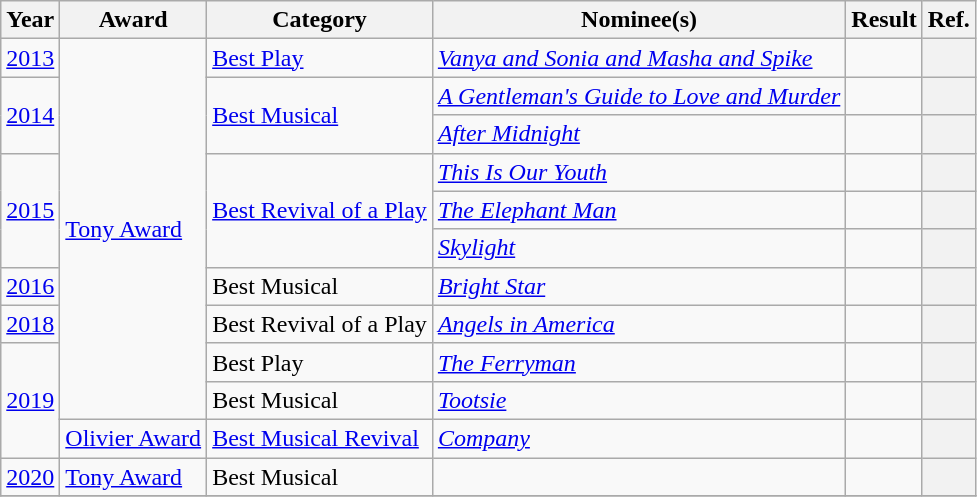<table class="wikitable">
<tr>
<th>Year</th>
<th>Award</th>
<th>Category</th>
<th>Nominee(s)</th>
<th>Result</th>
<th>Ref.</th>
</tr>
<tr>
<td><a href='#'>2013</a></td>
<td rowspan="10"><a href='#'>Tony Award</a></td>
<td><a href='#'>Best Play</a></td>
<td><em><a href='#'>Vanya and Sonia and Masha and Spike</a></em></td>
<td></td>
<th align=center></th>
</tr>
<tr>
<td rowspan="2"><a href='#'>2014</a></td>
<td rowspan="2"><a href='#'>Best Musical</a></td>
<td><em><a href='#'>A Gentleman's Guide to Love and Murder</a></em></td>
<td></td>
<th align=center></th>
</tr>
<tr>
<td><em><a href='#'>After Midnight</a></em></td>
<td></td>
<th align=center></th>
</tr>
<tr>
<td rowspan="3"><a href='#'>2015</a></td>
<td rowspan="3"><a href='#'>Best Revival of a Play</a></td>
<td><em><a href='#'>This Is Our Youth</a></em></td>
<td></td>
<th align=center></th>
</tr>
<tr>
<td><em><a href='#'>The Elephant Man</a></em></td>
<td></td>
<th align=center></th>
</tr>
<tr>
<td><em><a href='#'>Skylight</a></em></td>
<td></td>
<th align=center></th>
</tr>
<tr>
<td><a href='#'>2016</a></td>
<td>Best Musical</td>
<td><em><a href='#'>Bright Star</a></em></td>
<td></td>
<th align=center></th>
</tr>
<tr>
<td><a href='#'>2018</a></td>
<td>Best Revival of a Play</td>
<td><em><a href='#'>Angels in America</a></em></td>
<td></td>
<th align=center></th>
</tr>
<tr>
<td rowspan="3"><a href='#'>2019</a></td>
<td>Best Play</td>
<td><a href='#'><em>The Ferryman</em></a></td>
<td></td>
<th align=center></th>
</tr>
<tr>
<td>Best Musical</td>
<td><em><a href='#'>Tootsie</a></em></td>
<td></td>
<th align=center></th>
</tr>
<tr>
<td><a href='#'>Olivier Award</a></td>
<td><a href='#'>Best Musical Revival</a></td>
<td><em><a href='#'>Company</a></em></td>
<td></td>
<th></th>
</tr>
<tr>
<td><a href='#'>2020</a></td>
<td><a href='#'>Tony Award</a></td>
<td>Best Musical</td>
<td><em></em></td>
<td></td>
<th></th>
</tr>
<tr>
</tr>
</table>
